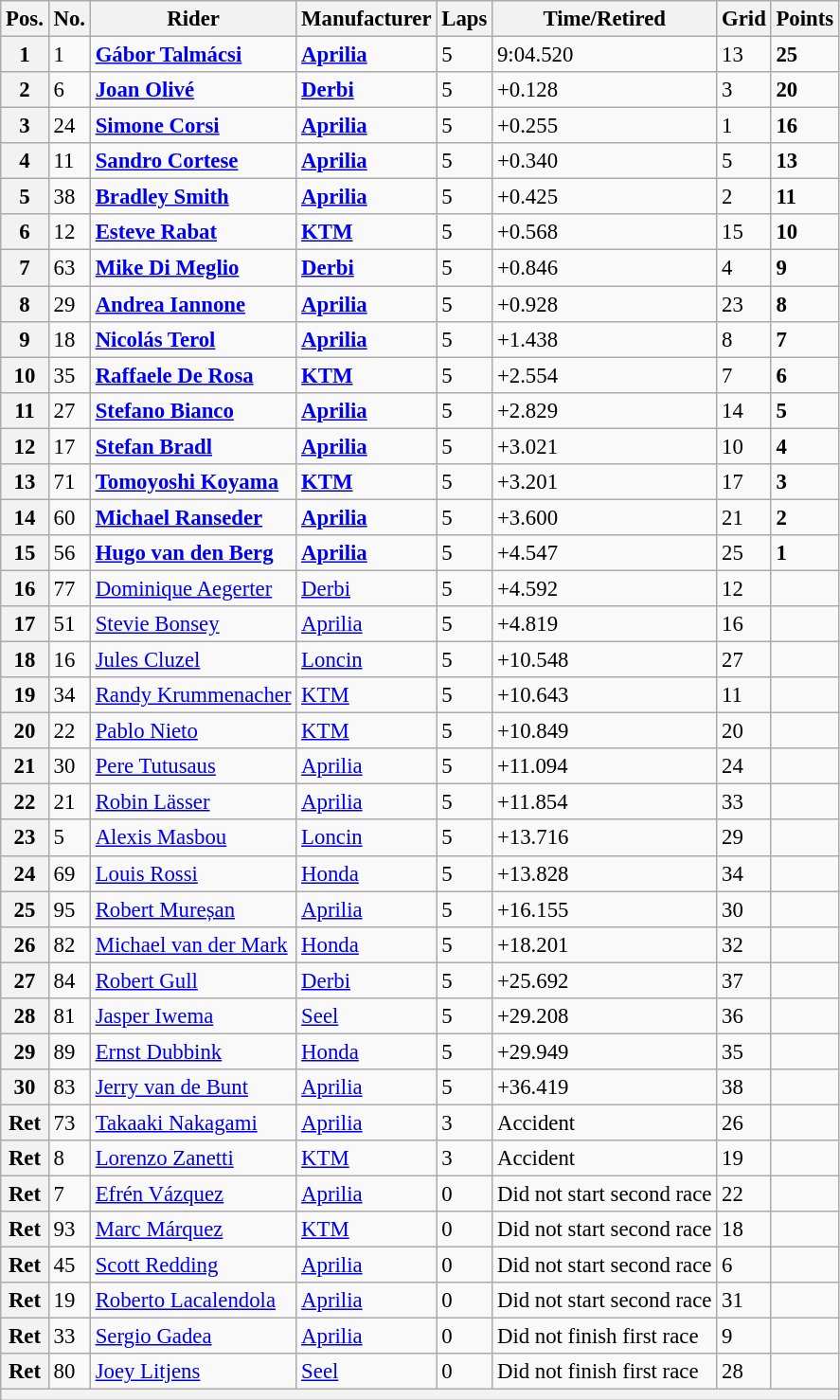<table class="wikitable" style="font-size: 95%;">
<tr>
<th>Pos.</th>
<th>No.</th>
<th>Rider</th>
<th>Manufacturer</th>
<th>Laps</th>
<th>Time/Retired</th>
<th>Grid</th>
<th>Points</th>
</tr>
<tr>
<th>1</th>
<td>1</td>
<td> <strong><a href='#'>Gábor Talmácsi</a></strong></td>
<td><strong><a href='#'>Aprilia</a></strong></td>
<td>5</td>
<td>9:04.520</td>
<td>13</td>
<td><strong>25</strong></td>
</tr>
<tr>
<th>2</th>
<td>6</td>
<td> <strong><a href='#'>Joan Olivé</a></strong></td>
<td><strong><a href='#'>Derbi</a></strong></td>
<td>5</td>
<td>+0.128</td>
<td>3</td>
<td><strong>20</strong></td>
</tr>
<tr>
<th>3</th>
<td>24</td>
<td> <strong><a href='#'>Simone Corsi</a></strong></td>
<td><strong><a href='#'>Aprilia</a></strong></td>
<td>5</td>
<td>+0.255</td>
<td>1</td>
<td><strong>16</strong></td>
</tr>
<tr>
<th>4</th>
<td>11</td>
<td> <strong><a href='#'>Sandro Cortese</a></strong></td>
<td><strong><a href='#'>Aprilia</a></strong></td>
<td>5</td>
<td>+0.340</td>
<td>5</td>
<td><strong>13</strong></td>
</tr>
<tr>
<th>5</th>
<td>38</td>
<td> <strong><a href='#'>Bradley Smith</a></strong></td>
<td><strong><a href='#'>Aprilia</a></strong></td>
<td>5</td>
<td>+0.425</td>
<td>2</td>
<td><strong>11</strong></td>
</tr>
<tr>
<th>6</th>
<td>12</td>
<td> <strong><a href='#'>Esteve Rabat</a></strong></td>
<td><strong><a href='#'>KTM</a></strong></td>
<td>5</td>
<td>+0.568</td>
<td>15</td>
<td><strong>10</strong></td>
</tr>
<tr>
<th>7</th>
<td>63</td>
<td> <strong><a href='#'>Mike Di Meglio</a></strong></td>
<td><strong><a href='#'>Derbi</a></strong></td>
<td>5</td>
<td>+0.846</td>
<td>4</td>
<td><strong>9</strong></td>
</tr>
<tr>
<th>8</th>
<td>29</td>
<td> <strong><a href='#'>Andrea Iannone</a></strong></td>
<td><strong><a href='#'>Aprilia</a></strong></td>
<td>5</td>
<td>+0.928</td>
<td>23</td>
<td><strong>8</strong></td>
</tr>
<tr>
<th>9</th>
<td>18</td>
<td> <strong><a href='#'>Nicolás Terol</a></strong></td>
<td><strong><a href='#'>Aprilia</a></strong></td>
<td>5</td>
<td>+1.438</td>
<td>8</td>
<td><strong>7</strong></td>
</tr>
<tr>
<th>10</th>
<td>35</td>
<td> <strong><a href='#'>Raffaele De Rosa</a></strong></td>
<td><strong><a href='#'>KTM</a></strong></td>
<td>5</td>
<td>+2.554</td>
<td>7</td>
<td><strong>6</strong></td>
</tr>
<tr>
<th>11</th>
<td>27</td>
<td> <strong><a href='#'>Stefano Bianco</a></strong></td>
<td><strong><a href='#'>Aprilia</a></strong></td>
<td>5</td>
<td>+2.829</td>
<td>14</td>
<td><strong>5</strong></td>
</tr>
<tr>
<th>12</th>
<td>17</td>
<td> <strong><a href='#'>Stefan Bradl</a></strong></td>
<td><strong><a href='#'>Aprilia</a></strong></td>
<td>5</td>
<td>+3.021</td>
<td>10</td>
<td><strong>4</strong></td>
</tr>
<tr>
<th>13</th>
<td>71</td>
<td> <strong><a href='#'>Tomoyoshi Koyama</a></strong></td>
<td><strong><a href='#'>KTM</a></strong></td>
<td>5</td>
<td>+3.201</td>
<td>17</td>
<td><strong>3</strong></td>
</tr>
<tr>
<th>14</th>
<td>60</td>
<td> <strong><a href='#'>Michael Ranseder</a></strong></td>
<td><strong><a href='#'>Aprilia</a></strong></td>
<td>5</td>
<td>+3.600</td>
<td>21</td>
<td><strong>2</strong></td>
</tr>
<tr>
<th>15</th>
<td>56</td>
<td> <strong><a href='#'>Hugo van den Berg</a></strong></td>
<td><strong><a href='#'>Aprilia</a></strong></td>
<td>5</td>
<td>+4.547</td>
<td>25</td>
<td><strong>1</strong></td>
</tr>
<tr>
<th>16</th>
<td>77</td>
<td> <a href='#'>Dominique Aegerter</a></td>
<td><a href='#'>Derbi</a></td>
<td>5</td>
<td>+4.592</td>
<td>12</td>
<td></td>
</tr>
<tr>
<th>17</th>
<td>51</td>
<td> <a href='#'>Stevie Bonsey</a></td>
<td><a href='#'>Aprilia</a></td>
<td>5</td>
<td>+4.819</td>
<td>16</td>
<td></td>
</tr>
<tr>
<th>18</th>
<td>16</td>
<td> <a href='#'>Jules Cluzel</a></td>
<td><a href='#'>Loncin</a></td>
<td>5</td>
<td>+10.548</td>
<td>27</td>
<td></td>
</tr>
<tr>
<th>19</th>
<td>34</td>
<td> <a href='#'>Randy Krummenacher</a></td>
<td><a href='#'>KTM</a></td>
<td>5</td>
<td>+10.643</td>
<td>11</td>
<td></td>
</tr>
<tr>
<th>20</th>
<td>22</td>
<td> <a href='#'>Pablo Nieto</a></td>
<td><a href='#'>KTM</a></td>
<td>5</td>
<td>+10.849</td>
<td>20</td>
<td></td>
</tr>
<tr>
<th>21</th>
<td>30</td>
<td> <a href='#'>Pere Tutusaus</a></td>
<td><a href='#'>Aprilia</a></td>
<td>5</td>
<td>+11.094</td>
<td>24</td>
<td></td>
</tr>
<tr>
<th>22</th>
<td>21</td>
<td> <a href='#'>Robin Lässer</a></td>
<td><a href='#'>Aprilia</a></td>
<td>5</td>
<td>+11.854</td>
<td>33</td>
<td></td>
</tr>
<tr>
<th>23</th>
<td>5</td>
<td> <a href='#'>Alexis Masbou</a></td>
<td><a href='#'>Loncin</a></td>
<td>5</td>
<td>+13.716</td>
<td>29</td>
<td></td>
</tr>
<tr>
<th>24</th>
<td>69</td>
<td> <a href='#'>Louis Rossi</a></td>
<td><a href='#'>Honda</a></td>
<td>5</td>
<td>+13.828</td>
<td>34</td>
<td></td>
</tr>
<tr>
<th>25</th>
<td>95</td>
<td> <a href='#'>Robert Mureșan</a></td>
<td><a href='#'>Aprilia</a></td>
<td>5</td>
<td>+16.155</td>
<td>30</td>
<td></td>
</tr>
<tr>
<th>26</th>
<td>82</td>
<td> <a href='#'>Michael van der Mark</a></td>
<td><a href='#'>Honda</a></td>
<td>5</td>
<td>+18.201</td>
<td>32</td>
<td></td>
</tr>
<tr>
<th>27</th>
<td>84</td>
<td> <a href='#'>Robert Gull</a></td>
<td><a href='#'>Derbi</a></td>
<td>5</td>
<td>+25.692</td>
<td>37</td>
<td></td>
</tr>
<tr>
<th>28</th>
<td>81</td>
<td> <a href='#'>Jasper Iwema</a></td>
<td><a href='#'>Seel</a></td>
<td>5</td>
<td>+29.208</td>
<td>36</td>
<td></td>
</tr>
<tr>
<th>29</th>
<td>89</td>
<td> <a href='#'>Ernst Dubbink</a></td>
<td><a href='#'>Honda</a></td>
<td>5</td>
<td>+29.949</td>
<td>35</td>
<td></td>
</tr>
<tr>
<th>30</th>
<td>83</td>
<td> <a href='#'>Jerry van de Bunt</a></td>
<td><a href='#'>Aprilia</a></td>
<td>5</td>
<td>+36.419</td>
<td>38</td>
<td></td>
</tr>
<tr>
<th>Ret</th>
<td>73</td>
<td> <a href='#'>Takaaki Nakagami</a></td>
<td><a href='#'>Aprilia</a></td>
<td>3</td>
<td>Accident</td>
<td>26</td>
<td></td>
</tr>
<tr>
<th>Ret</th>
<td>8</td>
<td> <a href='#'>Lorenzo Zanetti</a></td>
<td><a href='#'>KTM</a></td>
<td>3</td>
<td>Accident</td>
<td>19</td>
<td></td>
</tr>
<tr>
<th>Ret</th>
<td>7</td>
<td> <a href='#'>Efrén Vázquez</a></td>
<td><a href='#'>Aprilia</a></td>
<td>0</td>
<td>Did not start second race</td>
<td>22</td>
<td></td>
</tr>
<tr>
<th>Ret</th>
<td>93</td>
<td> <a href='#'>Marc Márquez</a></td>
<td><a href='#'>KTM</a></td>
<td>0</td>
<td>Did not start second race</td>
<td>18</td>
<td></td>
</tr>
<tr>
<th>Ret</th>
<td>45</td>
<td> <a href='#'>Scott Redding</a></td>
<td><a href='#'>Aprilia</a></td>
<td>0</td>
<td>Did not start second race</td>
<td>6</td>
<td></td>
</tr>
<tr>
<th>Ret</th>
<td>19</td>
<td> <a href='#'>Roberto Lacalendola</a></td>
<td><a href='#'>Aprilia</a></td>
<td>0</td>
<td>Did not start second race</td>
<td>31</td>
<td></td>
</tr>
<tr>
<th>Ret</th>
<td>33</td>
<td> <a href='#'>Sergio Gadea</a></td>
<td><a href='#'>Aprilia</a></td>
<td>0</td>
<td>Did not finish first race</td>
<td>9</td>
<td></td>
</tr>
<tr>
<th>Ret</th>
<td>80</td>
<td> <a href='#'>Joey Litjens</a></td>
<td><a href='#'>Seel</a></td>
<td>0</td>
<td>Did not finish first race</td>
<td>28</td>
<td></td>
</tr>
<tr>
<th colspan=8></th>
</tr>
</table>
